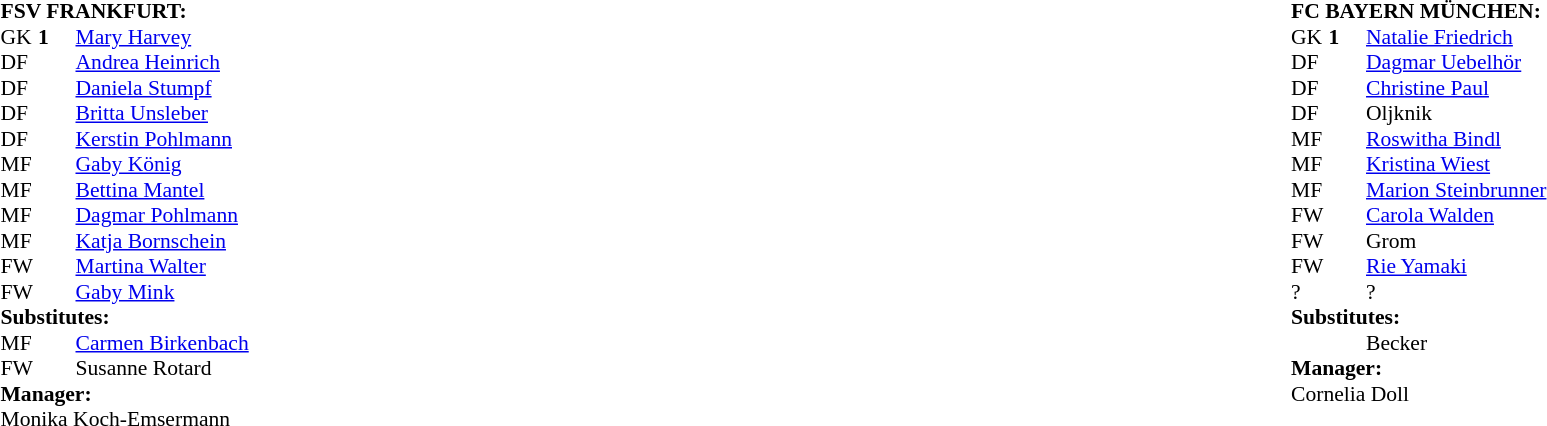<table width="100%">
<tr>
<td valign="top" width="50%"><br><table style="font-size: 90%" cellspacing="0" cellpadding="0">
<tr>
<td colspan="4"><strong>FSV FRANKFURT:</strong></td>
</tr>
<tr>
<th width="25"></th>
<th width="25"></th>
</tr>
<tr>
<td>GK</td>
<td><strong>1</strong></td>
<td> <a href='#'>Mary Harvey</a></td>
</tr>
<tr>
<td>DF</td>
<td><strong></strong></td>
<td> <a href='#'>Andrea Heinrich</a></td>
</tr>
<tr>
<td>DF</td>
<td><strong></strong></td>
<td> <a href='#'>Daniela Stumpf</a></td>
</tr>
<tr>
<td>DF</td>
<td><strong></strong></td>
<td> <a href='#'>Britta Unsleber</a></td>
</tr>
<tr>
<td>DF</td>
<td><strong></strong></td>
<td> <a href='#'>Kerstin Pohlmann</a></td>
</tr>
<tr>
<td>MF</td>
<td><strong></strong></td>
<td> <a href='#'>Gaby König</a></td>
</tr>
<tr>
<td>MF</td>
<td><strong></strong></td>
<td> <a href='#'>Bettina Mantel</a></td>
</tr>
<tr>
<td>MF</td>
<td><strong></strong></td>
<td> <a href='#'>Dagmar Pohlmann</a></td>
</tr>
<tr>
<td>MF</td>
<td><strong></strong></td>
<td> <a href='#'>Katja Bornschein</a></td>
</tr>
<tr>
<td>FW</td>
<td><strong></strong></td>
<td> <a href='#'>Martina Walter</a></td>
<td></td>
<td></td>
</tr>
<tr>
<td>FW</td>
<td><strong></strong></td>
<td> <a href='#'>Gaby Mink</a></td>
<td></td>
<td></td>
</tr>
<tr>
<td colspan=3><strong>Substitutes:</strong></td>
</tr>
<tr>
<td>MF</td>
<td><strong></strong></td>
<td> <a href='#'>Carmen Birkenbach</a></td>
<td></td>
<td></td>
</tr>
<tr>
<td>FW</td>
<td><strong></strong></td>
<td> Susanne Rotard</td>
<td></td>
<td></td>
</tr>
<tr>
<td colspan=3><strong>Manager:</strong></td>
</tr>
<tr>
<td colspan=4> Monika Koch-Emsermann</td>
</tr>
</table>
</td>
<td></td>
<td valign="top" width="50%"><br><table style="font-size: 90%" cellspacing="0" cellpadding="0" align="center">
<tr>
<td colspan="4"><strong>FC BAYERN MÜNCHEN:</strong></td>
</tr>
<tr>
<th width="25"></th>
<th width="25"></th>
</tr>
<tr>
<td>GK</td>
<td><strong>1</strong></td>
<td> <a href='#'>Natalie Friedrich</a></td>
</tr>
<tr>
<td>DF</td>
<td><strong></strong></td>
<td> <a href='#'>Dagmar Uebelhör</a></td>
</tr>
<tr>
<td>DF</td>
<td><strong></strong></td>
<td> <a href='#'>Christine Paul</a></td>
</tr>
<tr>
<td>DF</td>
<td><strong></strong></td>
<td> Oljknik</td>
</tr>
<tr>
<td>MF</td>
<td><strong></strong></td>
<td> <a href='#'>Roswitha Bindl</a></td>
</tr>
<tr>
<td>MF</td>
<td><strong></strong></td>
<td> <a href='#'>Kristina Wiest</a></td>
<td></td>
</tr>
<tr>
<td>MF</td>
<td><strong></strong></td>
<td> <a href='#'>Marion Steinbrunner</a></td>
</tr>
<tr>
<td>FW</td>
<td><strong></strong></td>
<td> <a href='#'>Carola Walden</a></td>
<td></td>
<td></td>
</tr>
<tr>
<td>FW</td>
<td><strong></strong></td>
<td> Grom</td>
</tr>
<tr>
<td>FW</td>
<td><strong></strong></td>
<td> <a href='#'>Rie Yamaki</a></td>
</tr>
<tr>
<td>?</td>
<td><strong></strong></td>
<td> ?</td>
</tr>
<tr>
<td colspan=3><strong>Substitutes:</strong></td>
</tr>
<tr>
<td></td>
<td><strong></strong></td>
<td> Becker</td>
<td></td>
<td></td>
</tr>
<tr>
<td colspan=3><strong>Manager:</strong></td>
</tr>
<tr>
<td colspan=4> Cornelia Doll</td>
</tr>
</table>
</td>
</tr>
</table>
